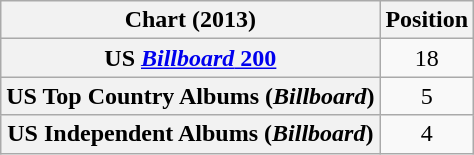<table class="wikitable sortable plainrowheaders" style="text-align:center;">
<tr>
<th>Chart (2013)</th>
<th>Position</th>
</tr>
<tr>
<th scope="row">US <a href='#'><em>Billboard</em> 200</a></th>
<td>18</td>
</tr>
<tr>
<th scope="row">US Top Country Albums (<em>Billboard</em>)</th>
<td>5</td>
</tr>
<tr>
<th scope="row">US Independent Albums (<em>Billboard</em>)</th>
<td>4</td>
</tr>
</table>
